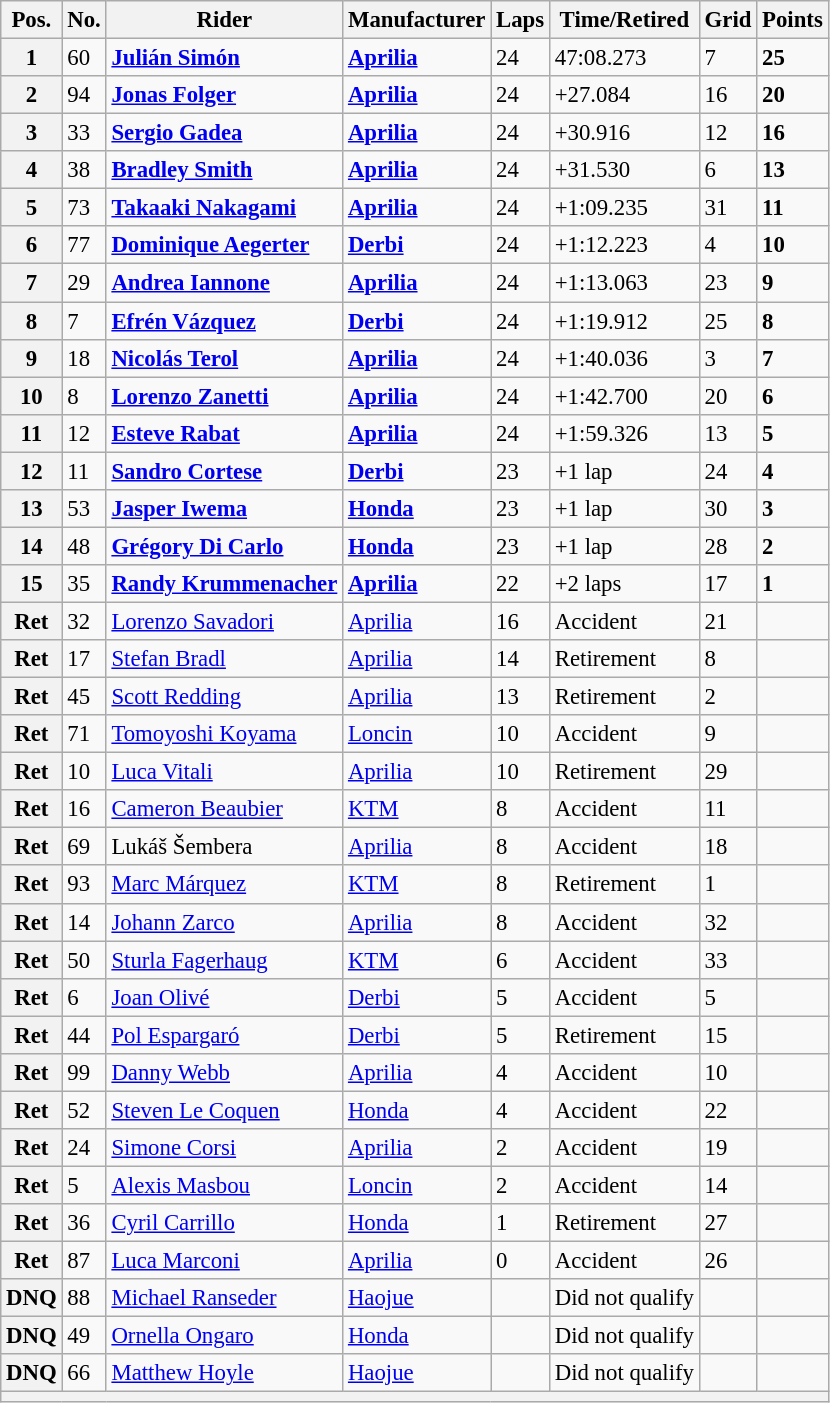<table class="wikitable" style="font-size: 95%;">
<tr>
<th>Pos.</th>
<th>No.</th>
<th>Rider</th>
<th>Manufacturer</th>
<th>Laps</th>
<th>Time/Retired</th>
<th>Grid</th>
<th>Points</th>
</tr>
<tr>
<th>1</th>
<td>60</td>
<td> <strong><a href='#'>Julián Simón</a></strong></td>
<td><strong><a href='#'>Aprilia</a></strong></td>
<td>24</td>
<td>47:08.273</td>
<td>7</td>
<td><strong>25</strong></td>
</tr>
<tr>
<th>2</th>
<td>94</td>
<td> <strong><a href='#'>Jonas Folger</a></strong></td>
<td><strong><a href='#'>Aprilia</a></strong></td>
<td>24</td>
<td>+27.084</td>
<td>16</td>
<td><strong>20</strong></td>
</tr>
<tr>
<th>3</th>
<td>33</td>
<td> <strong><a href='#'>Sergio Gadea</a></strong></td>
<td><strong><a href='#'>Aprilia</a></strong></td>
<td>24</td>
<td>+30.916</td>
<td>12</td>
<td><strong>16</strong></td>
</tr>
<tr>
<th>4</th>
<td>38</td>
<td> <strong><a href='#'>Bradley Smith</a></strong></td>
<td><strong><a href='#'>Aprilia</a></strong></td>
<td>24</td>
<td>+31.530</td>
<td>6</td>
<td><strong>13</strong></td>
</tr>
<tr>
<th>5</th>
<td>73</td>
<td> <strong><a href='#'>Takaaki Nakagami</a></strong></td>
<td><strong><a href='#'>Aprilia</a></strong></td>
<td>24</td>
<td>+1:09.235</td>
<td>31</td>
<td><strong>11</strong></td>
</tr>
<tr>
<th>6</th>
<td>77</td>
<td> <strong><a href='#'>Dominique Aegerter</a></strong></td>
<td><strong><a href='#'>Derbi</a></strong></td>
<td>24</td>
<td>+1:12.223</td>
<td>4</td>
<td><strong>10</strong></td>
</tr>
<tr>
<th>7</th>
<td>29</td>
<td> <strong><a href='#'>Andrea Iannone</a></strong></td>
<td><strong><a href='#'>Aprilia</a></strong></td>
<td>24</td>
<td>+1:13.063</td>
<td>23</td>
<td><strong>9</strong></td>
</tr>
<tr>
<th>8</th>
<td>7</td>
<td> <strong><a href='#'>Efrén Vázquez</a></strong></td>
<td><strong><a href='#'>Derbi</a></strong></td>
<td>24</td>
<td>+1:19.912</td>
<td>25</td>
<td><strong>8</strong></td>
</tr>
<tr>
<th>9</th>
<td>18</td>
<td> <strong><a href='#'>Nicolás Terol</a></strong></td>
<td><strong><a href='#'>Aprilia</a></strong></td>
<td>24</td>
<td>+1:40.036</td>
<td>3</td>
<td><strong>7</strong></td>
</tr>
<tr>
<th>10</th>
<td>8</td>
<td> <strong><a href='#'>Lorenzo Zanetti</a></strong></td>
<td><strong><a href='#'>Aprilia</a></strong></td>
<td>24</td>
<td>+1:42.700</td>
<td>20</td>
<td><strong>6</strong></td>
</tr>
<tr>
<th>11</th>
<td>12</td>
<td> <strong><a href='#'>Esteve Rabat</a></strong></td>
<td><strong><a href='#'>Aprilia</a></strong></td>
<td>24</td>
<td>+1:59.326</td>
<td>13</td>
<td><strong>5</strong></td>
</tr>
<tr>
<th>12</th>
<td>11</td>
<td> <strong><a href='#'>Sandro Cortese</a></strong></td>
<td><strong><a href='#'>Derbi</a></strong></td>
<td>23</td>
<td>+1 lap</td>
<td>24</td>
<td><strong>4</strong></td>
</tr>
<tr>
<th>13</th>
<td>53</td>
<td> <strong><a href='#'>Jasper Iwema</a></strong></td>
<td><strong><a href='#'>Honda</a></strong></td>
<td>23</td>
<td>+1 lap</td>
<td>30</td>
<td><strong>3</strong></td>
</tr>
<tr>
<th>14</th>
<td>48</td>
<td> <strong><a href='#'>Grégory Di Carlo</a></strong></td>
<td><strong><a href='#'>Honda</a></strong></td>
<td>23</td>
<td>+1 lap</td>
<td>28</td>
<td><strong>2</strong></td>
</tr>
<tr>
<th>15</th>
<td>35</td>
<td> <strong><a href='#'>Randy Krummenacher</a></strong></td>
<td><strong><a href='#'>Aprilia</a></strong></td>
<td>22</td>
<td>+2 laps</td>
<td>17</td>
<td><strong>1</strong></td>
</tr>
<tr>
<th>Ret</th>
<td>32</td>
<td> <a href='#'>Lorenzo Savadori</a></td>
<td><a href='#'>Aprilia</a></td>
<td>16</td>
<td>Accident</td>
<td>21</td>
<td></td>
</tr>
<tr>
<th>Ret</th>
<td>17</td>
<td> <a href='#'>Stefan Bradl</a></td>
<td><a href='#'>Aprilia</a></td>
<td>14</td>
<td>Retirement</td>
<td>8</td>
<td></td>
</tr>
<tr>
<th>Ret</th>
<td>45</td>
<td> <a href='#'>Scott Redding</a></td>
<td><a href='#'>Aprilia</a></td>
<td>13</td>
<td>Retirement</td>
<td>2</td>
<td></td>
</tr>
<tr>
<th>Ret</th>
<td>71</td>
<td> <a href='#'>Tomoyoshi Koyama</a></td>
<td><a href='#'>Loncin</a></td>
<td>10</td>
<td>Accident</td>
<td>9</td>
<td></td>
</tr>
<tr>
<th>Ret</th>
<td>10</td>
<td> <a href='#'>Luca Vitali</a></td>
<td><a href='#'>Aprilia</a></td>
<td>10</td>
<td>Retirement</td>
<td>29</td>
<td></td>
</tr>
<tr>
<th>Ret</th>
<td>16</td>
<td> <a href='#'>Cameron Beaubier</a></td>
<td><a href='#'>KTM</a></td>
<td>8</td>
<td>Accident</td>
<td>11</td>
<td></td>
</tr>
<tr>
<th>Ret</th>
<td>69</td>
<td> Lukáš Šembera</td>
<td><a href='#'>Aprilia</a></td>
<td>8</td>
<td>Accident</td>
<td>18</td>
<td></td>
</tr>
<tr>
<th>Ret</th>
<td>93</td>
<td> <a href='#'>Marc Márquez</a></td>
<td><a href='#'>KTM</a></td>
<td>8</td>
<td>Retirement</td>
<td>1</td>
<td></td>
</tr>
<tr>
<th>Ret</th>
<td>14</td>
<td> <a href='#'>Johann Zarco</a></td>
<td><a href='#'>Aprilia</a></td>
<td>8</td>
<td>Accident</td>
<td>32</td>
<td></td>
</tr>
<tr>
<th>Ret</th>
<td>50</td>
<td> <a href='#'>Sturla Fagerhaug</a></td>
<td><a href='#'>KTM</a></td>
<td>6</td>
<td>Accident</td>
<td>33</td>
<td></td>
</tr>
<tr>
<th>Ret</th>
<td>6</td>
<td> <a href='#'>Joan Olivé</a></td>
<td><a href='#'>Derbi</a></td>
<td>5</td>
<td>Accident</td>
<td>5</td>
<td></td>
</tr>
<tr>
<th>Ret</th>
<td>44</td>
<td> <a href='#'>Pol Espargaró</a></td>
<td><a href='#'>Derbi</a></td>
<td>5</td>
<td>Retirement</td>
<td>15</td>
<td></td>
</tr>
<tr>
<th>Ret</th>
<td>99</td>
<td> <a href='#'>Danny Webb</a></td>
<td><a href='#'>Aprilia</a></td>
<td>4</td>
<td>Accident</td>
<td>10</td>
<td></td>
</tr>
<tr>
<th>Ret</th>
<td>52</td>
<td> <a href='#'>Steven Le Coquen</a></td>
<td><a href='#'>Honda</a></td>
<td>4</td>
<td>Accident</td>
<td>22</td>
<td></td>
</tr>
<tr>
<th>Ret</th>
<td>24</td>
<td> <a href='#'>Simone Corsi</a></td>
<td><a href='#'>Aprilia</a></td>
<td>2</td>
<td>Accident</td>
<td>19</td>
<td></td>
</tr>
<tr>
<th>Ret</th>
<td>5</td>
<td> <a href='#'>Alexis Masbou</a></td>
<td><a href='#'>Loncin</a></td>
<td>2</td>
<td>Accident</td>
<td>14</td>
<td></td>
</tr>
<tr>
<th>Ret</th>
<td>36</td>
<td> <a href='#'>Cyril Carrillo</a></td>
<td><a href='#'>Honda</a></td>
<td>1</td>
<td>Retirement</td>
<td>27</td>
<td></td>
</tr>
<tr>
<th>Ret</th>
<td>87</td>
<td> <a href='#'>Luca Marconi</a></td>
<td><a href='#'>Aprilia</a></td>
<td>0</td>
<td>Accident</td>
<td>26</td>
<td></td>
</tr>
<tr>
<th>DNQ</th>
<td>88</td>
<td> <a href='#'>Michael Ranseder</a></td>
<td><a href='#'>Haojue</a></td>
<td></td>
<td>Did not qualify</td>
<td></td>
<td></td>
</tr>
<tr>
<th>DNQ</th>
<td>49</td>
<td> <a href='#'>Ornella Ongaro</a></td>
<td><a href='#'>Honda</a></td>
<td></td>
<td>Did not qualify</td>
<td></td>
<td></td>
</tr>
<tr>
<th>DNQ</th>
<td>66</td>
<td> <a href='#'>Matthew Hoyle</a></td>
<td><a href='#'>Haojue</a></td>
<td></td>
<td>Did not qualify</td>
<td></td>
<td></td>
</tr>
<tr>
<th colspan=8></th>
</tr>
</table>
